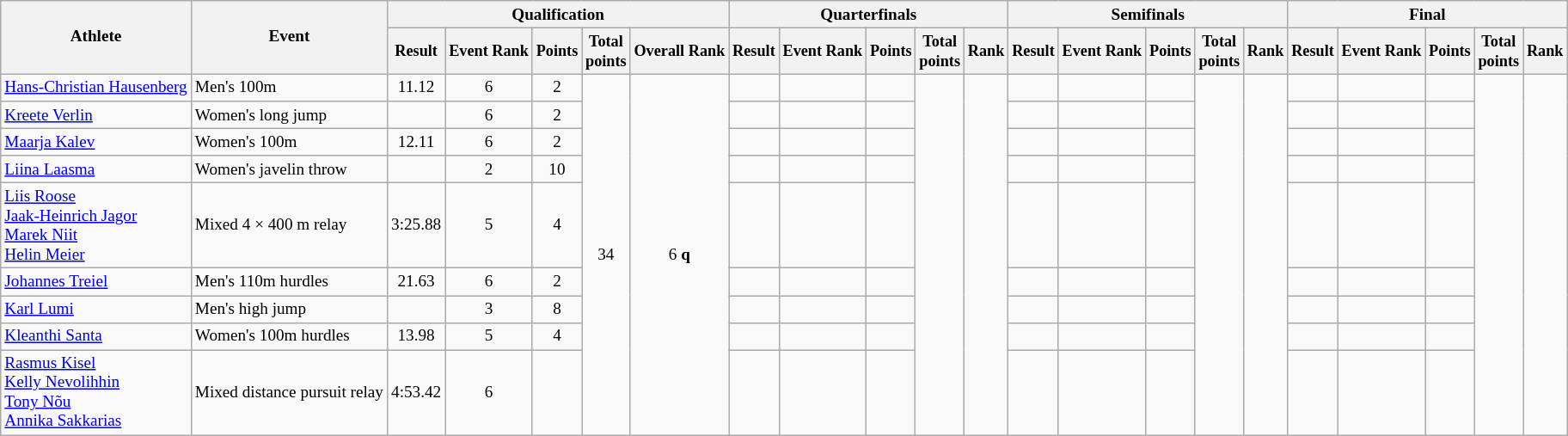<table class="wikitable" style="text-align:center; font-size:80%">
<tr>
<th rowspan=2>Athlete</th>
<th rowspan=2>Event</th>
<th colspan=5>Qualification</th>
<th colspan=5>Quarterfinals</th>
<th colspan=5>Semifinals</th>
<th colspan=5>Final</th>
</tr>
<tr style="font-size:95%">
<th>Result</th>
<th>Event Rank</th>
<th>Points</th>
<th>Total<br>points</th>
<th>Overall Rank</th>
<th>Result</th>
<th>Event Rank</th>
<th>Points</th>
<th>Total<br>points</th>
<th>Rank</th>
<th>Result</th>
<th>Event Rank</th>
<th>Points</th>
<th>Total<br>points</th>
<th>Rank</th>
<th>Result</th>
<th>Event Rank</th>
<th>Points</th>
<th>Total<br>points</th>
<th>Rank</th>
</tr>
<tr>
<td align=left><a href='#'>Hans-Christian Hausenberg</a></td>
<td align=left>Men's 100m</td>
<td>11.12</td>
<td>6</td>
<td>2</td>
<td rowspan=9>34</td>
<td rowspan=9>6 <strong>q</strong></td>
<td></td>
<td></td>
<td></td>
<td rowspan=9></td>
<td rowspan=9></td>
<td></td>
<td></td>
<td></td>
<td rowspan=9></td>
<td rowspan=9></td>
<td></td>
<td></td>
<td></td>
<td rowspan=9></td>
<td rowspan=9></td>
</tr>
<tr>
<td align=left><a href='#'>Kreete Verlin</a></td>
<td align=left>Women's long jump</td>
<td></td>
<td>6</td>
<td>2</td>
<td></td>
<td></td>
<td></td>
<td></td>
<td></td>
<td></td>
<td></td>
<td></td>
<td></td>
</tr>
<tr>
<td align=left><a href='#'>Maarja Kalev</a></td>
<td align=left>Women's 100m</td>
<td>12.11</td>
<td>6</td>
<td>2</td>
<td></td>
<td></td>
<td></td>
<td></td>
<td></td>
<td></td>
<td></td>
<td></td>
<td></td>
</tr>
<tr>
<td align=left><a href='#'>Liina Laasma</a></td>
<td align=left>Women's javelin throw</td>
<td></td>
<td>2</td>
<td>10</td>
<td></td>
<td></td>
<td></td>
<td></td>
<td></td>
<td></td>
<td></td>
<td></td>
<td></td>
</tr>
<tr>
<td align=left><a href='#'>Liis Roose</a><br><a href='#'>Jaak-Heinrich Jagor</a><br><a href='#'>Marek Niit</a><br><a href='#'>Helin Meier</a></td>
<td align=left>Mixed 4 × 400 m relay</td>
<td>3:25.88</td>
<td>5</td>
<td>4</td>
<td></td>
<td></td>
<td></td>
<td></td>
<td></td>
<td></td>
<td></td>
<td></td>
<td></td>
</tr>
<tr>
<td align=left><a href='#'>Johannes Treiel</a></td>
<td align=left>Men's 110m hurdles</td>
<td>21.63</td>
<td>6</td>
<td>2</td>
<td></td>
<td></td>
<td></td>
<td></td>
<td></td>
<td></td>
<td></td>
<td></td>
<td></td>
</tr>
<tr>
<td align=left><a href='#'>Karl Lumi</a></td>
<td align=left>Men's high jump</td>
<td></td>
<td>3</td>
<td>8</td>
<td></td>
<td></td>
<td></td>
<td></td>
<td></td>
<td></td>
<td></td>
<td></td>
<td></td>
</tr>
<tr>
<td align=left><a href='#'>Kleanthi Santa</a></td>
<td align=left>Women's 100m hurdles</td>
<td>13.98</td>
<td>5</td>
<td>4</td>
<td></td>
<td></td>
<td></td>
<td></td>
<td></td>
<td></td>
<td></td>
<td></td>
<td></td>
</tr>
<tr>
<td align=left><a href='#'>Rasmus Kisel</a><br><a href='#'>Kelly Nevolihhin</a><br><a href='#'>Tony Nõu</a><br><a href='#'>Annika Sakkarias</a></td>
<td align=left>Mixed distance pursuit relay</td>
<td>4:53.42</td>
<td>6</td>
<td></td>
<td></td>
<td></td>
<td></td>
<td></td>
<td></td>
<td></td>
<td></td>
<td></td>
<td></td>
</tr>
</table>
